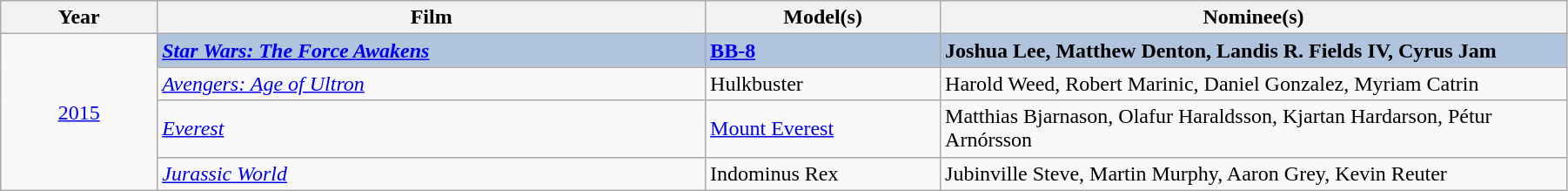<table class="wikitable" width="95%" cellpadding="5">
<tr>
<th width="10%">Year</th>
<th width="35%">Film</th>
<th width="15%">Model(s)</th>
<th width="45%">Nominee(s)</th>
</tr>
<tr>
<td rowspan="4" style="text-align:center;"><a href='#'>2015</a><br></td>
<td style="background:#B0C4DE;"><strong><em><a href='#'>Star Wars: The Force Awakens</a></em></strong></td>
<td style="background:#B0C4DE;"><strong><a href='#'>BB-8</a></strong></td>
<td style="background:#B0C4DE;"><strong>Joshua Lee, Matthew Denton, Landis R. Fields IV, Cyrus Jam</strong></td>
</tr>
<tr>
<td><em><a href='#'>Avengers: Age of Ultron</a></em></td>
<td>Hulkbuster</td>
<td>Harold Weed, Robert Marinic, Daniel Gonzalez, Myriam Catrin</td>
</tr>
<tr>
<td><em><a href='#'>Everest</a></em></td>
<td><a href='#'>Mount Everest</a></td>
<td>Matthias Bjarnason, Olafur Haraldsson, Kjartan Hardarson, Pétur Arnórsson</td>
</tr>
<tr>
<td><em><a href='#'>Jurassic World</a></em></td>
<td>Indominus Rex</td>
<td>Jubinville Steve, Martin Murphy, Aaron Grey, Kevin Reuter</td>
</tr>
</table>
